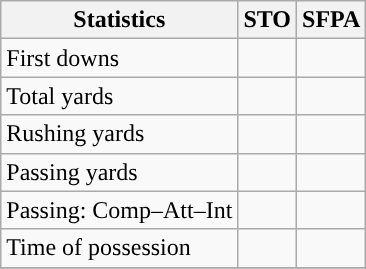<table class="wikitable" style="float: left;">
<tr>
<th>Statistics</th>
<th>STO</th>
<th>SFPA</th>
</tr>
<tr>
<td>First downs</td>
<td></td>
<td></td>
</tr>
<tr>
<td>Total yards</td>
<td></td>
<td></td>
</tr>
<tr>
<td>Rushing yards</td>
<td></td>
<td></td>
</tr>
<tr>
<td>Passing yards</td>
<td></td>
<td></td>
</tr>
<tr>
<td>Passing: Comp–Att–Int</td>
<td></td>
<td></td>
</tr>
<tr>
<td>Time of possession</td>
<td></td>
<td></td>
</tr>
<tr>
</tr>
</table>
